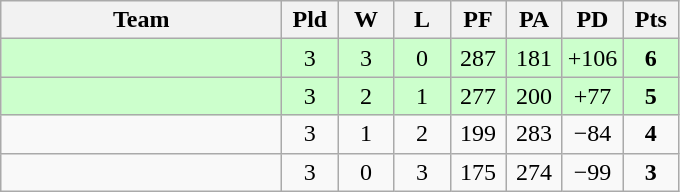<table class=wikitable style="text-align:center">
<tr>
<th width=180>Team</th>
<th width=30>Pld</th>
<th width=30>W</th>
<th width=30>L</th>
<th width=30>PF</th>
<th width=30>PA</th>
<th width=30>PD</th>
<th width=30>Pts</th>
</tr>
<tr bgcolor="#ccffcc">
<td align="left"></td>
<td>3</td>
<td>3</td>
<td>0</td>
<td>287</td>
<td>181</td>
<td>+106</td>
<td><strong>6</strong></td>
</tr>
<tr bgcolor="#ccffcc">
<td align="left"></td>
<td>3</td>
<td>2</td>
<td>1</td>
<td>277</td>
<td>200</td>
<td>+77</td>
<td><strong>5</strong></td>
</tr>
<tr>
<td align="left"></td>
<td>3</td>
<td>1</td>
<td>2</td>
<td>199</td>
<td>283</td>
<td>−84</td>
<td><strong>4</strong></td>
</tr>
<tr>
<td align="left"></td>
<td>3</td>
<td>0</td>
<td>3</td>
<td>175</td>
<td>274</td>
<td>−99</td>
<td><strong>3</strong></td>
</tr>
</table>
